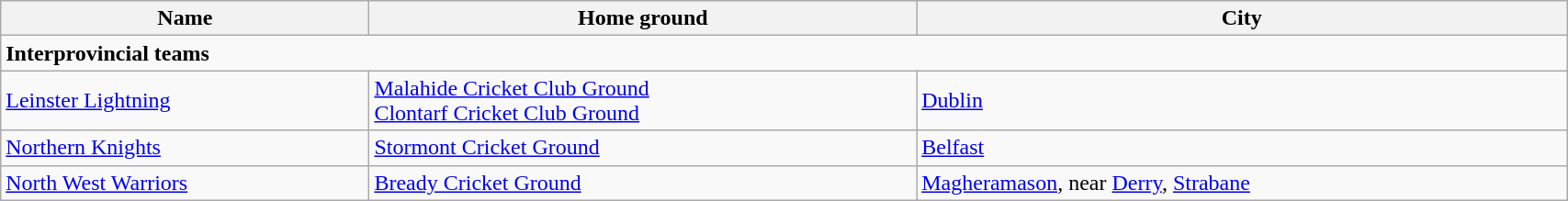<table class="wikitable" style="width:90%;">
<tr>
<th>Name</th>
<th>Home ground</th>
<th>City</th>
</tr>
<tr>
<td colspan=3><strong>Interprovincial teams</strong></td>
</tr>
<tr>
<td><a href='#'>Leinster Lightning</a></td>
<td><a href='#'>Malahide Cricket Club Ground</a><br><a href='#'>Clontarf Cricket Club Ground</a></td>
<td><a href='#'>Dublin</a></td>
</tr>
<tr>
<td><a href='#'>Northern Knights</a></td>
<td><a href='#'>Stormont Cricket Ground</a></td>
<td><a href='#'>Belfast</a></td>
</tr>
<tr>
<td><a href='#'>North West Warriors</a></td>
<td><a href='#'>Bready Cricket Ground</a></td>
<td><a href='#'>Magheramason</a>, near <a href='#'>Derry</a>, <a href='#'>Strabane</a></td>
</tr>
</table>
